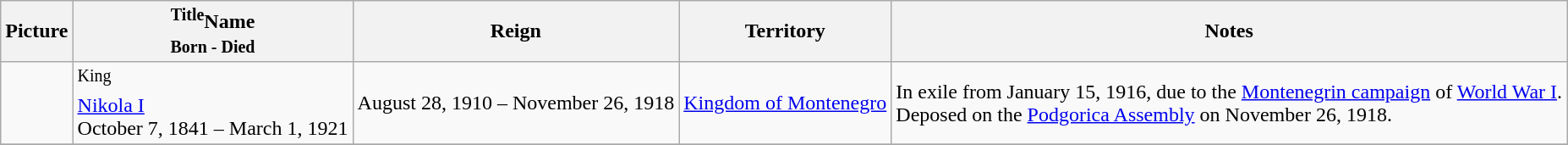<table class="wikitable">
<tr>
<th>Picture</th>
<th><sup>Title</sup>Name<br><small>Born - Died</small></th>
<th>Reign</th>
<th>Territory</th>
<th>Notes</th>
</tr>
<tr ->
<td></td>
<td><sup>King</sup><br><a href='#'>Nikola I</a><br> October 7, 1841 – March 1, 1921</td>
<td>August 28, 1910 – November 26, 1918</td>
<td><a href='#'>Kingdom of Montenegro</a></td>
<td>In exile from January 15, 1916, due to the <a href='#'>Montenegrin campaign</a> of <a href='#'>World War I</a>. <br> Deposed on the <a href='#'>Podgorica Assembly</a> on November 26, 1918.</td>
</tr>
<tr ->
</tr>
</table>
